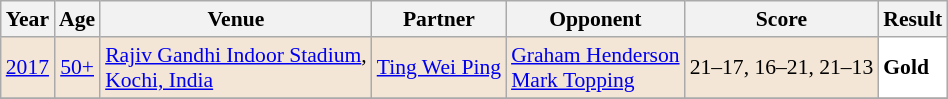<table class="sortable wikitable" style="font-size: 90%">
<tr>
<th>Year</th>
<th>Age</th>
<th>Venue</th>
<th>Partner</th>
<th>Opponent</th>
<th>Score</th>
<th>Result</th>
</tr>
<tr style="background:#F3E6D7">
<td align="center"><a href='#'>2017</a></td>
<td align="center"><a href='#'>50+</a></td>
<td align="left"><a href='#'>Rajiv Gandhi Indoor Stadium</a>,<br><a href='#'>Kochi, India</a></td>
<td align="left"> <a href='#'>Ting Wei Ping</a></td>
<td align="left"> <a href='#'>Graham Henderson</a> <br>  <a href='#'>Mark Topping</a></td>
<td align="left">21–17, 16–21, 21–13</td>
<td style="text-align:left; background:white"> <strong>Gold</strong></td>
</tr>
<tr>
</tr>
</table>
